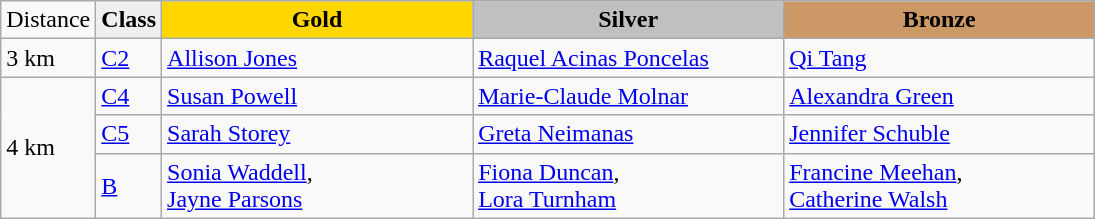<table class="wikitable" style="text-align:left">
<tr align="center">
<td>Distance</td>
<td bgcolor=efefef><strong>Class</strong></td>
<td width=200 bgcolor=gold><strong>Gold</strong></td>
<td width=200 bgcolor=silver><strong>Silver</strong></td>
<td width=200 bgcolor=CC9966><strong>Bronze</strong></td>
</tr>
<tr>
<td rowspan="1">3 km</td>
<td><a href='#'>C2</a></td>
<td><a href='#'>Allison Jones</a><br><em></em></td>
<td><a href='#'>Raquel Acinas Poncelas</a><br><em></em></td>
<td><a href='#'>Qi Tang</a><br><em></em></td>
</tr>
<tr>
<td rowspan="3">4 km</td>
<td><a href='#'>C4</a></td>
<td><a href='#'>Susan Powell</a><br><em></em></td>
<td><a href='#'>Marie-Claude Molnar</a><br><em></em></td>
<td><a href='#'>Alexandra Green</a><br><em></em></td>
</tr>
<tr>
<td><a href='#'>C5</a></td>
<td><a href='#'>Sarah Storey</a><br><em></em></td>
<td><a href='#'>Greta Neimanas</a><br><em></em></td>
<td><a href='#'>Jennifer Schuble</a><br><em></em></td>
</tr>
<tr>
<td><a href='#'>B</a></td>
<td><a href='#'>Sonia Waddell</a>,<br><a href='#'>Jayne Parsons</a><br><em></em></td>
<td><a href='#'>Fiona Duncan</a>,<br><a href='#'>Lora Turnham</a><br><em></em></td>
<td><a href='#'>Francine Meehan</a>,<br><a href='#'>Catherine Walsh</a><br><em></em></td>
</tr>
</table>
